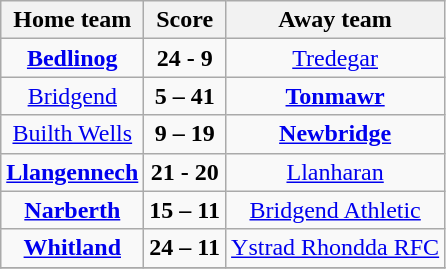<table class="wikitable" style="text-align: center">
<tr>
<th>Home team</th>
<th>Score</th>
<th>Away team</th>
</tr>
<tr>
<td><strong><a href='#'>Bedlinog</a></strong></td>
<td><strong>24 - 9</strong></td>
<td><a href='#'>Tredegar</a></td>
</tr>
<tr>
<td><a href='#'>Bridgend</a></td>
<td><strong>5 – 41</strong></td>
<td><strong><a href='#'>Tonmawr</a></strong></td>
</tr>
<tr>
<td><a href='#'>Builth Wells</a></td>
<td><strong>9 – 19</strong></td>
<td><strong><a href='#'>Newbridge</a></strong></td>
</tr>
<tr>
<td><strong><a href='#'>Llangennech</a></strong></td>
<td><strong>21 - 20</strong></td>
<td><a href='#'>Llanharan</a></td>
</tr>
<tr>
<td><strong><a href='#'>Narberth</a></strong></td>
<td><strong>15 – 11</strong></td>
<td><a href='#'>Bridgend Athletic</a></td>
</tr>
<tr>
<td><strong><a href='#'>Whitland</a></strong></td>
<td><strong>24 – 11</strong></td>
<td><a href='#'>Ystrad Rhondda RFC</a></td>
</tr>
<tr>
</tr>
</table>
